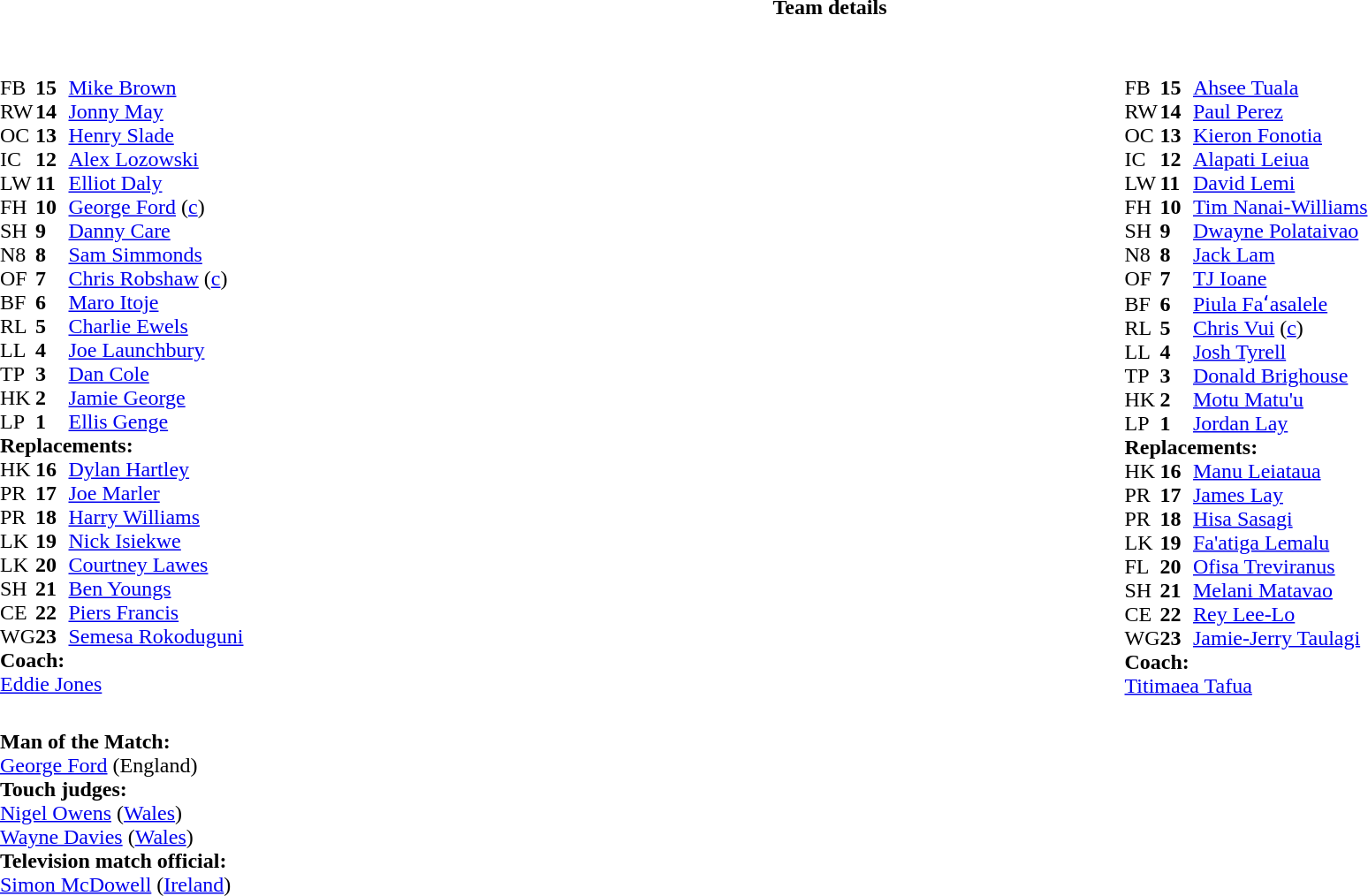<table border="0" style="width:100%" class="collapsible collapsed">
<tr>
<th>Team details</th>
</tr>
<tr>
<td><br><table style="width:100%">
<tr>
<td style="vertical-align:top;width:50%"><br><table style="font-size:100%" cellspacing="0" cellpadding="0">
<tr>
<th width="25"></th>
<th width="25"></th>
</tr>
<tr>
<td>FB</td>
<td><strong>15</strong></td>
<td><a href='#'>Mike Brown</a></td>
</tr>
<tr>
<td>RW</td>
<td><strong>14</strong></td>
<td><a href='#'>Jonny May</a></td>
<td></td>
<td></td>
</tr>
<tr>
<td>OC</td>
<td><strong>13</strong></td>
<td><a href='#'>Henry Slade</a></td>
</tr>
<tr>
<td>IC</td>
<td><strong>12</strong></td>
<td><a href='#'>Alex Lozowski</a></td>
<td></td>
<td></td>
</tr>
<tr>
<td>LW</td>
<td><strong>11</strong></td>
<td><a href='#'>Elliot Daly</a></td>
</tr>
<tr>
<td>FH</td>
<td><strong>10</strong></td>
<td><a href='#'>George Ford</a> (<a href='#'>c</a>)</td>
</tr>
<tr>
<td>SH</td>
<td><strong>9</strong></td>
<td><a href='#'>Danny Care</a></td>
<td></td>
<td></td>
</tr>
<tr>
<td>N8</td>
<td><strong>8</strong></td>
<td><a href='#'>Sam Simmonds</a></td>
</tr>
<tr>
<td>OF</td>
<td><strong>7</strong></td>
<td><a href='#'>Chris Robshaw</a> (<a href='#'>c</a>)</td>
</tr>
<tr>
<td>BF</td>
<td><strong>6</strong></td>
<td><a href='#'>Maro Itoje</a></td>
</tr>
<tr>
<td>RL</td>
<td><strong>5</strong></td>
<td><a href='#'>Charlie Ewels</a></td>
<td></td>
<td></td>
</tr>
<tr>
<td>LL</td>
<td><strong>4</strong></td>
<td><a href='#'>Joe Launchbury</a></td>
<td></td>
<td></td>
</tr>
<tr>
<td>TP</td>
<td><strong>3</strong></td>
<td><a href='#'>Dan Cole</a></td>
<td></td>
<td></td>
</tr>
<tr>
<td>HK</td>
<td><strong>2</strong></td>
<td><a href='#'>Jamie George</a></td>
<td></td>
<td></td>
</tr>
<tr>
<td>LP</td>
<td><strong>1</strong></td>
<td><a href='#'>Ellis Genge</a></td>
<td></td>
<td></td>
</tr>
<tr>
<td colspan=3><strong>Replacements:</strong></td>
</tr>
<tr>
<td>HK</td>
<td><strong>16</strong></td>
<td><a href='#'>Dylan Hartley</a></td>
<td></td>
<td></td>
</tr>
<tr>
<td>PR</td>
<td><strong>17</strong></td>
<td><a href='#'>Joe Marler</a></td>
<td></td>
<td></td>
</tr>
<tr>
<td>PR</td>
<td><strong>18</strong></td>
<td><a href='#'>Harry Williams</a></td>
<td></td>
<td></td>
</tr>
<tr>
<td>LK</td>
<td><strong>19</strong></td>
<td><a href='#'>Nick Isiekwe</a></td>
<td></td>
<td></td>
</tr>
<tr>
<td>LK</td>
<td><strong>20</strong></td>
<td><a href='#'>Courtney Lawes</a></td>
<td></td>
<td></td>
</tr>
<tr>
<td>SH</td>
<td><strong>21</strong></td>
<td><a href='#'>Ben Youngs</a></td>
<td></td>
<td></td>
</tr>
<tr>
<td>CE</td>
<td><strong>22</strong></td>
<td><a href='#'>Piers Francis</a></td>
<td></td>
<td></td>
</tr>
<tr>
<td>WG</td>
<td><strong>23</strong></td>
<td><a href='#'>Semesa Rokoduguni</a></td>
<td></td>
<td></td>
</tr>
<tr>
<td colspan=3><strong>Coach:</strong></td>
</tr>
<tr>
<td colspan="4"> <a href='#'>Eddie Jones</a></td>
</tr>
</table>
</td>
<td style="vertical-align:top;width:50%"><br><table cellspacing="0" cellpadding="0" style="font-size:100%;margin:auto">
<tr>
<th width="25"></th>
<th width="25"></th>
</tr>
<tr>
<td>FB</td>
<td><strong>15</strong></td>
<td><a href='#'>Ahsee Tuala</a></td>
</tr>
<tr>
<td>RW</td>
<td><strong>14</strong></td>
<td><a href='#'>Paul Perez</a></td>
</tr>
<tr>
<td>OC</td>
<td><strong>13</strong></td>
<td><a href='#'>Kieron Fonotia</a></td>
</tr>
<tr>
<td>IC</td>
<td><strong>12</strong></td>
<td><a href='#'>Alapati Leiua</a></td>
<td></td>
<td></td>
</tr>
<tr>
<td>LW</td>
<td><strong>11</strong></td>
<td><a href='#'>David Lemi</a></td>
<td></td>
<td></td>
</tr>
<tr>
<td>FH</td>
<td><strong>10</strong></td>
<td><a href='#'>Tim Nanai-Williams</a></td>
</tr>
<tr>
<td>SH</td>
<td><strong>9</strong></td>
<td><a href='#'>Dwayne Polataivao</a></td>
<td></td>
<td></td>
</tr>
<tr>
<td>N8</td>
<td><strong>8</strong></td>
<td><a href='#'>Jack Lam</a></td>
<td></td>
<td></td>
</tr>
<tr>
<td>OF</td>
<td><strong>7</strong></td>
<td><a href='#'>TJ Ioane</a></td>
</tr>
<tr>
<td>BF</td>
<td><strong>6</strong></td>
<td><a href='#'>Piula Faʻasalele</a></td>
</tr>
<tr>
<td>RL</td>
<td><strong>5</strong></td>
<td><a href='#'>Chris Vui</a> (<a href='#'>c</a>)</td>
</tr>
<tr>
<td>LL</td>
<td><strong>4</strong></td>
<td><a href='#'>Josh Tyrell</a></td>
<td></td>
<td></td>
</tr>
<tr>
<td>TP</td>
<td><strong>3</strong></td>
<td><a href='#'>Donald Brighouse</a></td>
<td></td>
<td></td>
</tr>
<tr>
<td>HK</td>
<td><strong>2</strong></td>
<td><a href='#'>Motu Matu'u</a></td>
<td></td>
<td></td>
</tr>
<tr>
<td>LP</td>
<td><strong>1</strong></td>
<td><a href='#'>Jordan Lay</a></td>
<td></td>
<td></td>
</tr>
<tr>
<td colspan="3"><strong>Replacements:</strong></td>
</tr>
<tr>
<td>HK</td>
<td><strong>16</strong></td>
<td><a href='#'>Manu Leiataua</a></td>
<td></td>
<td></td>
</tr>
<tr>
<td>PR</td>
<td><strong>17</strong></td>
<td><a href='#'>James Lay</a></td>
<td></td>
<td></td>
</tr>
<tr>
<td>PR</td>
<td><strong>18</strong></td>
<td><a href='#'>Hisa Sasagi</a></td>
<td></td>
<td></td>
</tr>
<tr>
<td>LK</td>
<td><strong>19</strong></td>
<td><a href='#'>Fa'atiga Lemalu</a></td>
<td></td>
<td></td>
</tr>
<tr>
<td>FL</td>
<td><strong>20</strong></td>
<td><a href='#'>Ofisa Treviranus</a></td>
<td></td>
<td></td>
</tr>
<tr>
<td>SH</td>
<td><strong>21</strong></td>
<td><a href='#'>Melani Matavao</a></td>
<td></td>
<td></td>
</tr>
<tr>
<td>CE</td>
<td><strong>22</strong></td>
<td><a href='#'>Rey Lee-Lo</a></td>
<td></td>
<td></td>
</tr>
<tr>
<td>WG</td>
<td><strong>23</strong></td>
<td><a href='#'>Jamie-Jerry Taulagi</a></td>
<td></td>
<td></td>
</tr>
<tr>
<td colspan="3"><strong>Coach:</strong></td>
</tr>
<tr>
<td colspan="4"> <a href='#'>Titimaea Tafua</a></td>
</tr>
</table>
</td>
</tr>
</table>
<table style="width:100%;font-size:100%">
<tr>
<td><br><strong>Man of the Match:</strong>
<br><a href='#'>George Ford</a> (England)<br><strong>Touch judges:</strong>
<br><a href='#'>Nigel Owens</a> (<a href='#'>Wales</a>)
<br><a href='#'>Wayne Davies</a> (<a href='#'>Wales</a>)
<br><strong>Television match official:</strong>
<br><a href='#'>Simon McDowell</a> (<a href='#'>Ireland</a>)</td>
</tr>
</table>
</td>
</tr>
</table>
